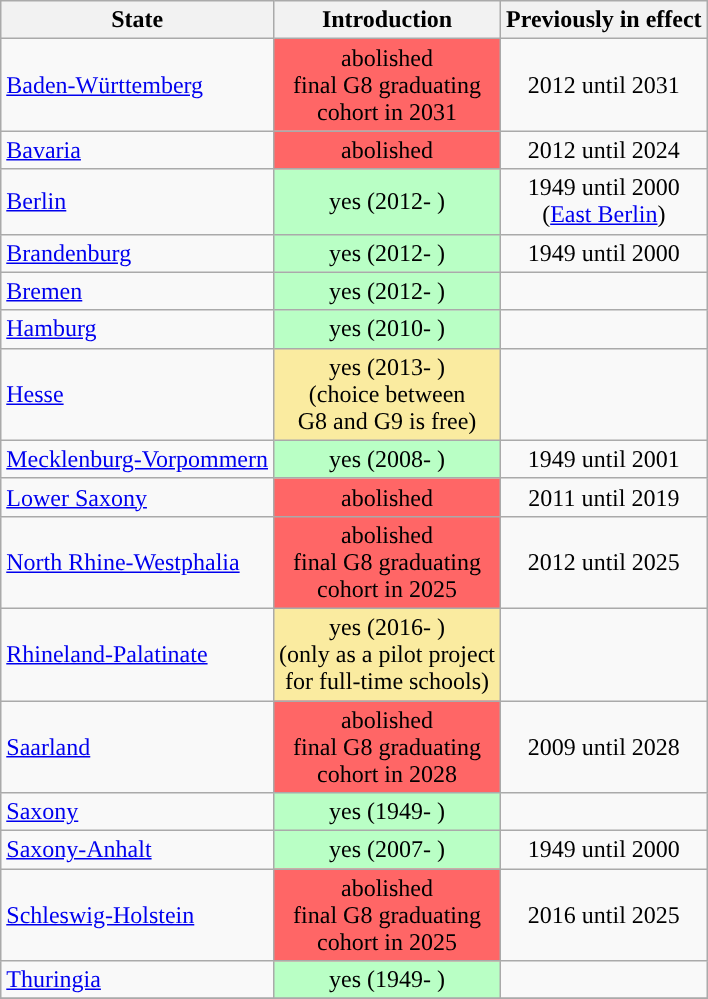<table class="wikitable" style="text-align: center;">
<tr>
<th>State</th>
<th>Introduction</th>
<th>Previously in effect</th>
</tr>
<tr>
<td style="text-align: left;"><a href='#'>Baden-Württemberg</a></td>
<td style="background-color: #ff6666;">abolished<br>final G8 graduating<br>cohort in 2031</td>
<td>2012 until 2031</td>
</tr>
<tr>
<td style="text-align: left;"><a href='#'>Bavaria</a></td>
<td style="background-color: #ff6666;">abolished</td>
<td>2012 until 2024</td>
</tr>
<tr>
<td style="text-align: left;"><a href='#'>Berlin</a></td>
<td style="background-color: #b9ffc5;">yes (2012- )</td>
<td>1949 until 2000 <br>(<a href='#'>East Berlin</a>)</td>
</tr>
<tr>
<td style="text-align: left;"><a href='#'>Brandenburg</a></td>
<td style="background-color: #b9ffc5;">yes (2012- )</td>
<td>1949 until 2000</td>
</tr>
<tr>
<td style="text-align: left;"><a href='#'>Bremen</a></td>
<td style="background-color: #b9ffc5;">yes (2012- )</td>
<td></td>
</tr>
<tr>
<td style="text-align: left;"><a href='#'>Hamburg</a></td>
<td style="background-color: #b9ffc5;">yes (2010- )</td>
<td></td>
</tr>
<tr>
<td style="text-align: left;"><a href='#'>Hesse</a></td>
<td style="background-color: #faeba0;">yes (2013- )<br>(choice between <br> G8 and G9 is free)</td>
<td></td>
</tr>
<tr>
<td style="text-align: left;"><a href='#'>Mecklenburg-Vorpommern</a></td>
<td style="background-color: #b9ffc5;">yes (2008- )</td>
<td>1949 until 2001</td>
</tr>
<tr>
<td style="text-align: left;"><a href='#'>Lower Saxony</a></td>
<td style="background-color: #ff6666;">abolished</td>
<td>2011 until 2019</td>
</tr>
<tr>
<td style="text-align: left;"><a href='#'>North Rhine-Westphalia</a></td>
<td style="background-color: #ff6666;">abolished<br>final G8 graduating<br> cohort in 2025</td>
<td>2012 until 2025</td>
</tr>
<tr>
<td style="text-align: left;"><a href='#'>Rhineland-Palatinate</a></td>
<td style="background-color: #faeba0;">yes (2016- )<br>(only as a pilot project <br>for full-time schools)</td>
<td></td>
</tr>
<tr>
<td style="text-align: left;"><a href='#'>Saarland</a></td>
<td style="background-color: #ff6666;">abolished<br>final G8 graduating<br> cohort in 2028</td>
<td>2009 until 2028</td>
</tr>
<tr>
<td style="text-align: left;"><a href='#'>Saxony</a></td>
<td style="background-color: #b9ffc5;">yes (1949- )</td>
<td></td>
</tr>
<tr>
<td style="text-align: left;"><a href='#'>Saxony-Anhalt</a></td>
<td style="background-color: #b9ffc5;">yes (2007- )</td>
<td>1949 until 2000</td>
</tr>
<tr>
<td style="text-align: left;"><a href='#'>Schleswig-Holstein</a></td>
<td style="background-color: #ff6666;">abolished<br>final G8 graduating<br> cohort in 2025</td>
<td>2016 until 2025</td>
</tr>
<tr>
<td style="text-align: left;"><a href='#'>Thuringia</a></td>
<td style="background-color: #b9ffc5;">yes (1949- )</td>
<td></td>
</tr>
<tr>
</tr>
</table>
